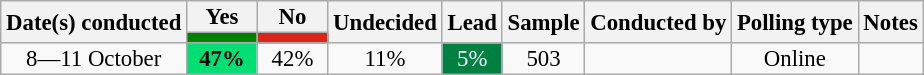<table class="wikitable sortable mw-datatable" style="text-align:center;font-size:95%;line-height:14px">
<tr>
<th rowspan="2">Date(s) conducted</th>
<th>Yes</th>
<th>No</th>
<th rowspan="2">Undecided</th>
<th rowspan="2">Lead</th>
<th rowspan="2">Sample</th>
<th rowspan="2">Conducted by</th>
<th rowspan="2">Polling type</th>
<th rowspan="2">Notes</th>
</tr>
<tr>
<th data-sort-="" style="background:green; color:white; width:40px;" type="number"></th>
<th data-sort-="" style="background:#dc241f; color:white; width:40px;" type="number"></th>
</tr>
<tr>
<td data-sort-value="2021-10-11">8—11 October</td>
<td style="background:rgb(1, 223, 116);"><strong>47%</strong></td>
<td>42%</td>
<td>11%</td>
<td style="background:rgb(0, 129, 66); color:white;">5%</td>
<td>503</td>
<td></td>
<td>Online</td>
<td></td>
</tr>
</table>
